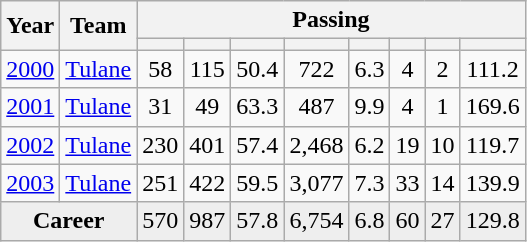<table class="wikitable" style="text-align:center;">
<tr>
<th rowspan=2>Year</th>
<th rowspan=2>Team</th>
<th colspan=8>Passing</th>
</tr>
<tr>
<th></th>
<th></th>
<th></th>
<th></th>
<th></th>
<th></th>
<th></th>
<th></th>
</tr>
<tr>
<td><a href='#'>2000</a></td>
<td><a href='#'>Tulane</a></td>
<td>58</td>
<td>115</td>
<td>50.4</td>
<td>722</td>
<td>6.3</td>
<td>4</td>
<td>2</td>
<td>111.2</td>
</tr>
<tr>
<td><a href='#'>2001</a></td>
<td><a href='#'>Tulane</a></td>
<td>31</td>
<td>49</td>
<td>63.3</td>
<td>487</td>
<td>9.9</td>
<td>4</td>
<td>1</td>
<td>169.6</td>
</tr>
<tr>
<td><a href='#'>2002</a></td>
<td><a href='#'>Tulane</a></td>
<td>230</td>
<td>401</td>
<td>57.4</td>
<td>2,468</td>
<td>6.2</td>
<td>19</td>
<td>10</td>
<td>119.7</td>
</tr>
<tr>
<td><a href='#'>2003</a></td>
<td><a href='#'>Tulane</a></td>
<td>251</td>
<td>422</td>
<td>59.5</td>
<td>3,077</td>
<td>7.3</td>
<td>33</td>
<td>14</td>
<td>139.9</td>
</tr>
<tr class="sortbottom" style="background:#eee;">
<td colspan=2><strong>Career</strong></td>
<td>570</td>
<td>987</td>
<td>57.8</td>
<td>6,754</td>
<td>6.8</td>
<td>60</td>
<td>27</td>
<td>129.8</td>
</tr>
</table>
